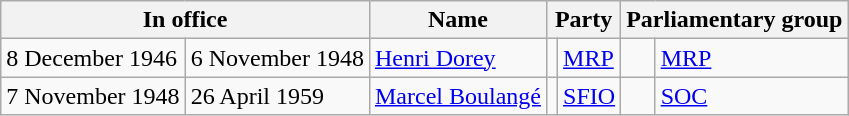<table class="wikitable">
<tr>
<th colspan="2">In office</th>
<th>Name</th>
<th colspan="2">Party</th>
<th colspan="2">Parliamentary group</th>
</tr>
<tr>
<td>8 December 1946</td>
<td>6 November 1948</td>
<td><a href='#'>Henri Dorey</a></td>
<td></td>
<td><a href='#'>MRP</a></td>
<td></td>
<td><a href='#'>MRP</a></td>
</tr>
<tr>
<td>7 November 1948</td>
<td>26 April 1959</td>
<td><a href='#'>Marcel Boulangé</a></td>
<td></td>
<td><a href='#'>SFIO</a></td>
<td></td>
<td><a href='#'>SOC</a></td>
</tr>
</table>
